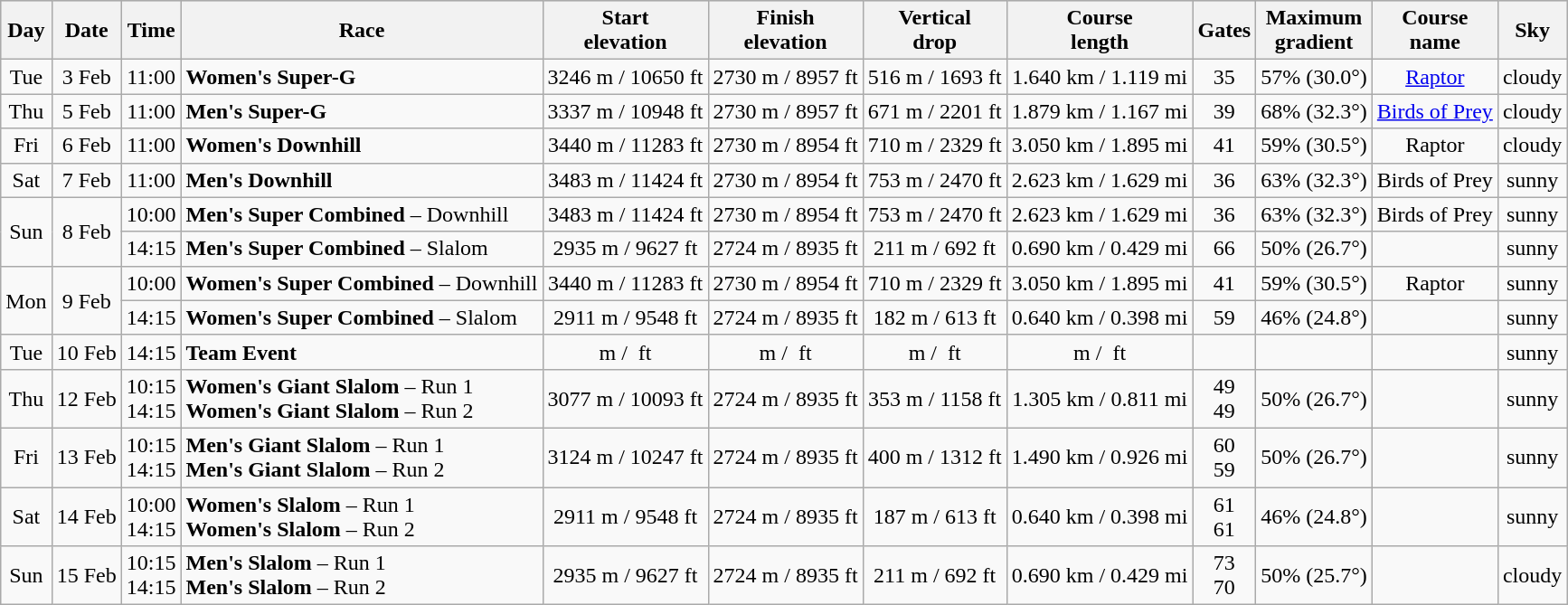<table class=wikitable style="text-align:center">
<tr bgcolor=lightgrey>
<th>Day</th>
<th>Date</th>
<th>Time</th>
<th>Race</th>
<th>Start<br>elevation</th>
<th>Finish<br>elevation</th>
<th>Vertical<br>drop</th>
<th>Course<br>length</th>
<th>Gates</th>
<th>Maximum<br>gradient</th>
<th>Course<br>name</th>
<th>Sky</th>
</tr>
<tr>
<td>Tue</td>
<td>3 Feb</td>
<td>11:00</td>
<td align=left><strong>Women's Super-G</strong></td>
<td>3246 m / 10650 ft</td>
<td>2730 m / 8957 ft</td>
<td>516 m / 1693 ft</td>
<td>1.640 km / 1.119 mi</td>
<td>35</td>
<td>57% (30.0°)</td>
<td><a href='#'>Raptor</a></td>
<td>cloudy</td>
</tr>
<tr>
<td>Thu</td>
<td>5 Feb</td>
<td>11:00</td>
<td align=left><strong>Men's Super-G</strong></td>
<td>3337 m / 10948 ft</td>
<td>2730 m / 8957 ft</td>
<td>671 m / 2201 ft</td>
<td>1.879 km / 1.167 mi</td>
<td>39</td>
<td>68% (32.3°)</td>
<td><a href='#'>Birds of Prey</a></td>
<td>cloudy</td>
</tr>
<tr>
<td>Fri</td>
<td>6 Feb</td>
<td>11:00</td>
<td align=left><strong>Women's Downhill</strong></td>
<td>3440 m / 11283 ft</td>
<td>2730 m / 8954 ft</td>
<td>710 m / 2329 ft</td>
<td>3.050 km / 1.895 mi</td>
<td>41</td>
<td>59% (30.5°)</td>
<td>Raptor</td>
<td>cloudy</td>
</tr>
<tr>
<td>Sat</td>
<td>7 Feb</td>
<td>11:00</td>
<td align=left><strong>Men's Downhill</strong></td>
<td>3483 m / 11424 ft</td>
<td>2730 m / 8954 ft</td>
<td>753 m / 2470 ft</td>
<td>2.623 km / 1.629 mi</td>
<td>36</td>
<td>63% (32.3°)</td>
<td>Birds of Prey</td>
<td>sunny</td>
</tr>
<tr>
<td rowspan=2>Sun</td>
<td rowspan=2>8 Feb</td>
<td>10:00</td>
<td align=left><strong>Men's Super Combined</strong> – Downhill</td>
<td>3483 m / 11424 ft</td>
<td>2730 m / 8954 ft</td>
<td>753 m / 2470 ft</td>
<td>2.623 km / 1.629 mi</td>
<td>36</td>
<td>63% (32.3°)</td>
<td>Birds of Prey</td>
<td>sunny</td>
</tr>
<tr>
<td>14:15</td>
<td align=left><strong>Men's Super Combined</strong> – Slalom</td>
<td>2935 m / 9627 ft</td>
<td>2724 m / 8935 ft</td>
<td>211 m / 692 ft</td>
<td>0.690 km / 0.429 mi</td>
<td>66</td>
<td>50% (26.7°)</td>
<td></td>
<td>sunny</td>
</tr>
<tr>
<td rowspan=2>Mon</td>
<td rowspan=2>9 Feb</td>
<td>10:00</td>
<td align=left><strong>Women's Super Combined</strong> – Downhill</td>
<td>3440 m / 11283 ft</td>
<td>2730 m / 8954 ft</td>
<td>710 m / 2329 ft</td>
<td>3.050 km / 1.895 mi</td>
<td>41</td>
<td>59% (30.5°)</td>
<td>Raptor</td>
<td>sunny</td>
</tr>
<tr>
<td>14:15</td>
<td align=left><strong>Women's Super Combined</strong> – Slalom</td>
<td>2911 m / 9548 ft</td>
<td>2724 m / 8935 ft</td>
<td>182 m / 613 ft</td>
<td>0.640 km / 0.398 mi</td>
<td>59</td>
<td>46% (24.8°)</td>
<td></td>
<td>sunny</td>
</tr>
<tr>
<td>Tue</td>
<td>10 Feb</td>
<td>14:15</td>
<td align=left><strong>Team Event</strong></td>
<td>m /  ft</td>
<td>m /  ft</td>
<td>m /  ft</td>
<td>m /  ft</td>
<td></td>
<td></td>
<td></td>
<td>sunny</td>
</tr>
<tr>
<td>Thu</td>
<td>12 Feb</td>
<td>10:15<br>14:15</td>
<td align=left><strong>Women's Giant Slalom</strong> – Run 1<br><strong>Women's Giant Slalom</strong> – Run 2</td>
<td>3077 m / 10093 ft</td>
<td>2724 m / 8935 ft</td>
<td>353 m / 1158 ft</td>
<td>1.305 km / 0.811 mi </td>
<td>49<br>49</td>
<td>50% (26.7°)</td>
<td></td>
<td>sunny</td>
</tr>
<tr>
<td>Fri</td>
<td>13 Feb</td>
<td>10:15<br>14:15</td>
<td align=left><strong>Men's Giant Slalom</strong> – Run 1<br><strong>Men's Giant Slalom</strong> – Run 2</td>
<td>3124 m / 10247 ft</td>
<td>2724 m / 8935 ft</td>
<td>400 m / 1312 ft</td>
<td>1.490 km / 0.926 mi</td>
<td>60<br>59</td>
<td>50% (26.7°)</td>
<td></td>
<td>sunny</td>
</tr>
<tr>
<td>Sat</td>
<td>14 Feb</td>
<td>10:00<br>14:15</td>
<td align=left><strong>Women's Slalom</strong> – Run 1<br><strong>Women's Slalom</strong> – Run 2</td>
<td>2911 m / 9548 ft</td>
<td>2724 m / 8935 ft</td>
<td>187 m / 613 ft</td>
<td>0.640 km / 0.398 mi</td>
<td>61<br>61</td>
<td>46% (24.8°)</td>
<td></td>
<td>sunny</td>
</tr>
<tr>
<td>Sun</td>
<td>15 Feb</td>
<td>10:15<br>14:15</td>
<td align=left><strong>Men's Slalom</strong> – Run 1<br><strong>Men's Slalom</strong> – Run 2</td>
<td>2935 m / 9627 ft</td>
<td>2724 m / 8935 ft</td>
<td>211 m / 692 ft</td>
<td>0.690 km / 0.429 mi</td>
<td>73<br>70</td>
<td>50% (25.7°)</td>
<td></td>
<td>cloudy</td>
</tr>
</table>
